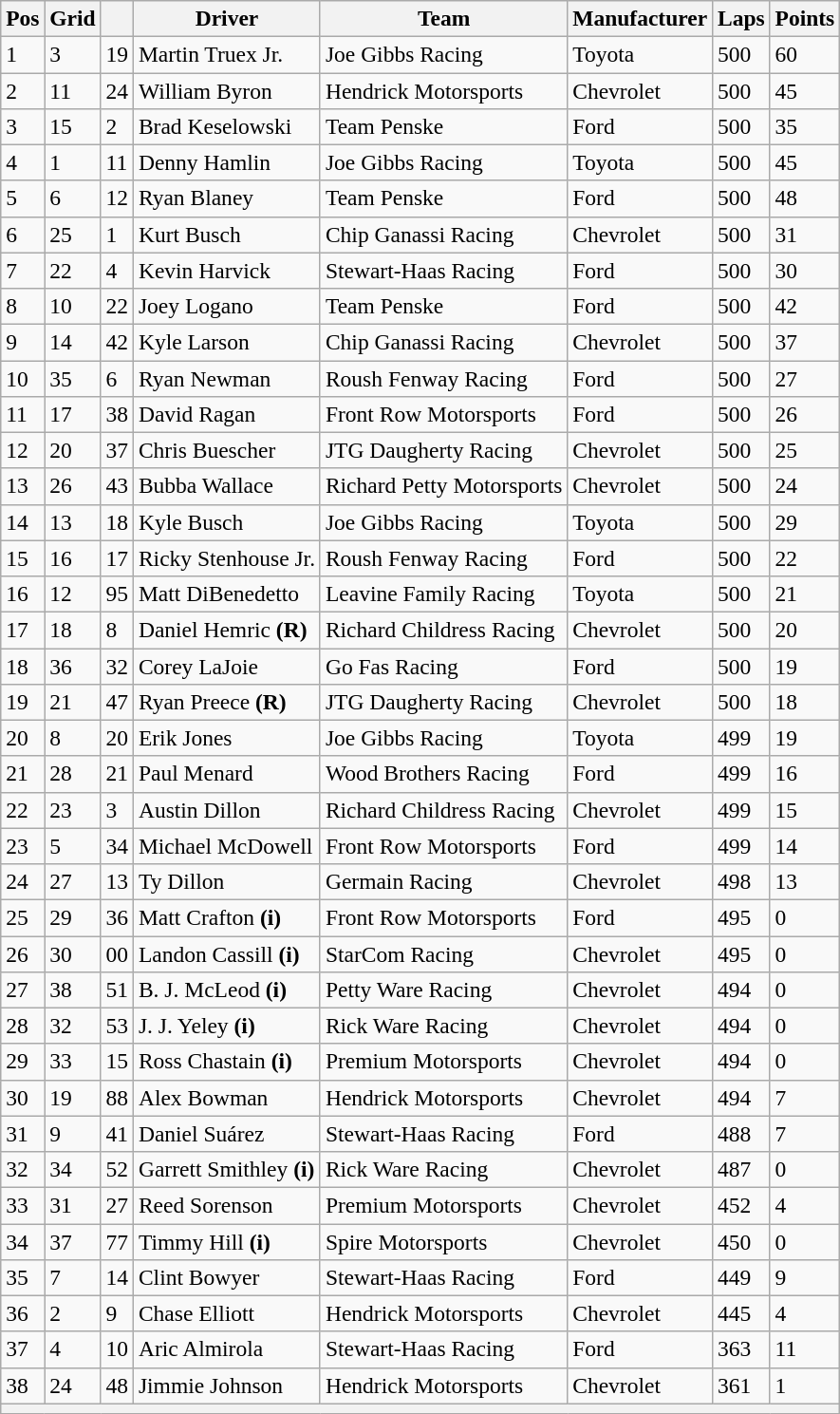<table class="wikitable" style="font-size:98%">
<tr>
<th>Pos</th>
<th>Grid</th>
<th></th>
<th>Driver</th>
<th>Team</th>
<th>Manufacturer</th>
<th>Laps</th>
<th>Points</th>
</tr>
<tr>
<td>1</td>
<td>3</td>
<td>19</td>
<td>Martin Truex Jr.</td>
<td>Joe Gibbs Racing</td>
<td>Toyota</td>
<td>500</td>
<td>60</td>
</tr>
<tr>
<td>2</td>
<td>11</td>
<td>24</td>
<td>William Byron</td>
<td>Hendrick Motorsports</td>
<td>Chevrolet</td>
<td>500</td>
<td>45</td>
</tr>
<tr>
<td>3</td>
<td>15</td>
<td>2</td>
<td>Brad Keselowski</td>
<td>Team Penske</td>
<td>Ford</td>
<td>500</td>
<td>35</td>
</tr>
<tr>
<td>4</td>
<td>1</td>
<td>11</td>
<td>Denny Hamlin</td>
<td>Joe Gibbs Racing</td>
<td>Toyota</td>
<td>500</td>
<td>45</td>
</tr>
<tr>
<td>5</td>
<td>6</td>
<td>12</td>
<td>Ryan Blaney</td>
<td>Team Penske</td>
<td>Ford</td>
<td>500</td>
<td>48</td>
</tr>
<tr>
<td>6</td>
<td>25</td>
<td>1</td>
<td>Kurt Busch</td>
<td>Chip Ganassi Racing</td>
<td>Chevrolet</td>
<td>500</td>
<td>31</td>
</tr>
<tr>
<td>7</td>
<td>22</td>
<td>4</td>
<td>Kevin Harvick</td>
<td>Stewart-Haas Racing</td>
<td>Ford</td>
<td>500</td>
<td>30</td>
</tr>
<tr>
<td>8</td>
<td>10</td>
<td>22</td>
<td>Joey Logano</td>
<td>Team Penske</td>
<td>Ford</td>
<td>500</td>
<td>42</td>
</tr>
<tr>
<td>9</td>
<td>14</td>
<td>42</td>
<td>Kyle Larson</td>
<td>Chip Ganassi Racing</td>
<td>Chevrolet</td>
<td>500</td>
<td>37</td>
</tr>
<tr>
<td>10</td>
<td>35</td>
<td>6</td>
<td>Ryan Newman</td>
<td>Roush Fenway Racing</td>
<td>Ford</td>
<td>500</td>
<td>27</td>
</tr>
<tr>
<td>11</td>
<td>17</td>
<td>38</td>
<td>David Ragan</td>
<td>Front Row Motorsports</td>
<td>Ford</td>
<td>500</td>
<td>26</td>
</tr>
<tr>
<td>12</td>
<td>20</td>
<td>37</td>
<td>Chris Buescher</td>
<td>JTG Daugherty Racing</td>
<td>Chevrolet</td>
<td>500</td>
<td>25</td>
</tr>
<tr>
<td>13</td>
<td>26</td>
<td>43</td>
<td>Bubba Wallace</td>
<td>Richard Petty Motorsports</td>
<td>Chevrolet</td>
<td>500</td>
<td>24</td>
</tr>
<tr>
<td>14</td>
<td>13</td>
<td>18</td>
<td>Kyle Busch</td>
<td>Joe Gibbs Racing</td>
<td>Toyota</td>
<td>500</td>
<td>29</td>
</tr>
<tr>
<td>15</td>
<td>16</td>
<td>17</td>
<td>Ricky Stenhouse Jr.</td>
<td>Roush Fenway Racing</td>
<td>Ford</td>
<td>500</td>
<td>22</td>
</tr>
<tr>
<td>16</td>
<td>12</td>
<td>95</td>
<td>Matt DiBenedetto</td>
<td>Leavine Family Racing</td>
<td>Toyota</td>
<td>500</td>
<td>21</td>
</tr>
<tr>
<td>17</td>
<td>18</td>
<td>8</td>
<td>Daniel Hemric <strong>(R)</strong></td>
<td>Richard Childress Racing</td>
<td>Chevrolet</td>
<td>500</td>
<td>20</td>
</tr>
<tr>
<td>18</td>
<td>36</td>
<td>32</td>
<td>Corey LaJoie</td>
<td>Go Fas Racing</td>
<td>Ford</td>
<td>500</td>
<td>19</td>
</tr>
<tr>
<td>19</td>
<td>21</td>
<td>47</td>
<td>Ryan Preece <strong>(R)</strong></td>
<td>JTG Daugherty Racing</td>
<td>Chevrolet</td>
<td>500</td>
<td>18</td>
</tr>
<tr>
<td>20</td>
<td>8</td>
<td>20</td>
<td>Erik Jones</td>
<td>Joe Gibbs Racing</td>
<td>Toyota</td>
<td>499</td>
<td>19</td>
</tr>
<tr>
<td>21</td>
<td>28</td>
<td>21</td>
<td>Paul Menard</td>
<td>Wood Brothers Racing</td>
<td>Ford</td>
<td>499</td>
<td>16</td>
</tr>
<tr>
<td>22</td>
<td>23</td>
<td>3</td>
<td>Austin Dillon</td>
<td>Richard Childress Racing</td>
<td>Chevrolet</td>
<td>499</td>
<td>15</td>
</tr>
<tr>
<td>23</td>
<td>5</td>
<td>34</td>
<td>Michael McDowell</td>
<td>Front Row Motorsports</td>
<td>Ford</td>
<td>499</td>
<td>14</td>
</tr>
<tr>
<td>24</td>
<td>27</td>
<td>13</td>
<td>Ty Dillon</td>
<td>Germain Racing</td>
<td>Chevrolet</td>
<td>498</td>
<td>13</td>
</tr>
<tr>
<td>25</td>
<td>29</td>
<td>36</td>
<td>Matt Crafton <strong>(i)</strong></td>
<td>Front Row Motorsports</td>
<td>Ford</td>
<td>495</td>
<td>0</td>
</tr>
<tr>
<td>26</td>
<td>30</td>
<td>00</td>
<td>Landon Cassill <strong>(i)</strong></td>
<td>StarCom Racing</td>
<td>Chevrolet</td>
<td>495</td>
<td>0</td>
</tr>
<tr>
<td>27</td>
<td>38</td>
<td>51</td>
<td>B. J. McLeod <strong>(i)</strong></td>
<td>Petty Ware Racing</td>
<td>Chevrolet</td>
<td>494</td>
<td>0</td>
</tr>
<tr>
<td>28</td>
<td>32</td>
<td>53</td>
<td>J. J. Yeley <strong>(i)</strong></td>
<td>Rick Ware Racing</td>
<td>Chevrolet</td>
<td>494</td>
<td>0</td>
</tr>
<tr>
<td>29</td>
<td>33</td>
<td>15</td>
<td>Ross Chastain <strong>(i)</strong></td>
<td>Premium Motorsports</td>
<td>Chevrolet</td>
<td>494</td>
<td>0</td>
</tr>
<tr>
<td>30</td>
<td>19</td>
<td>88</td>
<td>Alex Bowman</td>
<td>Hendrick Motorsports</td>
<td>Chevrolet</td>
<td>494</td>
<td>7</td>
</tr>
<tr>
<td>31</td>
<td>9</td>
<td>41</td>
<td>Daniel Suárez</td>
<td>Stewart-Haas Racing</td>
<td>Ford</td>
<td>488</td>
<td>7</td>
</tr>
<tr>
<td>32</td>
<td>34</td>
<td>52</td>
<td>Garrett Smithley <strong>(i)</strong></td>
<td>Rick Ware Racing</td>
<td>Chevrolet</td>
<td>487</td>
<td>0</td>
</tr>
<tr>
<td>33</td>
<td>31</td>
<td>27</td>
<td>Reed Sorenson</td>
<td>Premium Motorsports</td>
<td>Chevrolet</td>
<td>452</td>
<td>4</td>
</tr>
<tr>
<td>34</td>
<td>37</td>
<td>77</td>
<td>Timmy Hill <strong>(i)</strong></td>
<td>Spire Motorsports</td>
<td>Chevrolet</td>
<td>450</td>
<td>0</td>
</tr>
<tr>
<td>35</td>
<td>7</td>
<td>14</td>
<td>Clint Bowyer</td>
<td>Stewart-Haas Racing</td>
<td>Ford</td>
<td>449</td>
<td>9</td>
</tr>
<tr>
<td>36</td>
<td>2</td>
<td>9</td>
<td>Chase Elliott</td>
<td>Hendrick Motorsports</td>
<td>Chevrolet</td>
<td>445</td>
<td>4</td>
</tr>
<tr>
<td>37</td>
<td>4</td>
<td>10</td>
<td>Aric Almirola</td>
<td>Stewart-Haas Racing</td>
<td>Ford</td>
<td>363</td>
<td>11</td>
</tr>
<tr>
<td>38</td>
<td>24</td>
<td>48</td>
<td>Jimmie Johnson</td>
<td>Hendrick Motorsports</td>
<td>Chevrolet</td>
<td>361</td>
<td>1</td>
</tr>
<tr>
<th colspan="8"></th>
</tr>
</table>
